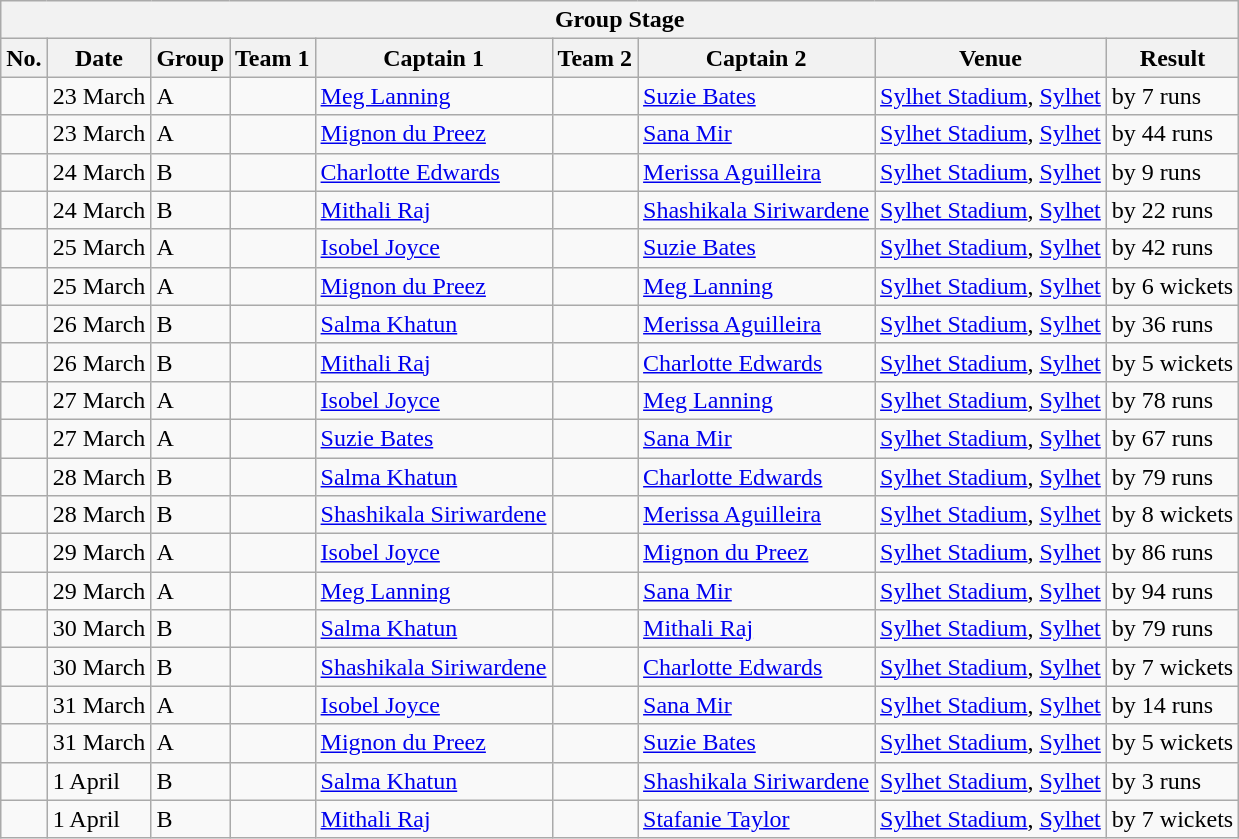<table class="wikitable">
<tr>
<th colspan="9">Group Stage</th>
</tr>
<tr>
<th>No.</th>
<th>Date</th>
<th>Group</th>
<th>Team 1</th>
<th>Captain 1</th>
<th>Team 2</th>
<th>Captain 2</th>
<th>Venue</th>
<th>Result</th>
</tr>
<tr>
<td></td>
<td>23 March</td>
<td>A</td>
<td></td>
<td><a href='#'>Meg Lanning</a></td>
<td></td>
<td><a href='#'>Suzie Bates</a></td>
<td><a href='#'>Sylhet Stadium</a>, <a href='#'>Sylhet</a></td>
<td> by 7 runs</td>
</tr>
<tr>
<td></td>
<td>23 March</td>
<td>A</td>
<td></td>
<td><a href='#'>Mignon du Preez</a></td>
<td></td>
<td><a href='#'>Sana Mir</a></td>
<td><a href='#'>Sylhet Stadium</a>, <a href='#'>Sylhet</a></td>
<td> by 44 runs</td>
</tr>
<tr>
<td></td>
<td>24 March</td>
<td>B</td>
<td></td>
<td><a href='#'>Charlotte Edwards</a></td>
<td></td>
<td><a href='#'>Merissa Aguilleira</a></td>
<td><a href='#'>Sylhet Stadium</a>, <a href='#'>Sylhet</a></td>
<td> by 9 runs</td>
</tr>
<tr>
<td></td>
<td>24 March</td>
<td>B</td>
<td></td>
<td><a href='#'>Mithali Raj</a></td>
<td></td>
<td><a href='#'>Shashikala Siriwardene</a></td>
<td><a href='#'>Sylhet Stadium</a>, <a href='#'>Sylhet</a></td>
<td> by 22 runs</td>
</tr>
<tr>
<td></td>
<td>25 March</td>
<td>A</td>
<td></td>
<td><a href='#'>Isobel Joyce</a></td>
<td></td>
<td><a href='#'>Suzie Bates</a></td>
<td><a href='#'>Sylhet Stadium</a>, <a href='#'>Sylhet</a></td>
<td> by 42 runs</td>
</tr>
<tr>
<td></td>
<td>25 March</td>
<td>A</td>
<td></td>
<td><a href='#'>Mignon du Preez</a></td>
<td></td>
<td><a href='#'>Meg Lanning</a></td>
<td><a href='#'>Sylhet Stadium</a>, <a href='#'>Sylhet</a></td>
<td> by 6 wickets</td>
</tr>
<tr>
<td></td>
<td>26 March</td>
<td>B</td>
<td></td>
<td><a href='#'>Salma Khatun</a></td>
<td></td>
<td><a href='#'>Merissa Aguilleira</a></td>
<td><a href='#'>Sylhet Stadium</a>, <a href='#'>Sylhet</a></td>
<td> by 36 runs</td>
</tr>
<tr>
<td></td>
<td>26 March</td>
<td>B</td>
<td></td>
<td><a href='#'>Mithali Raj</a></td>
<td></td>
<td><a href='#'>Charlotte Edwards</a></td>
<td><a href='#'>Sylhet Stadium</a>, <a href='#'>Sylhet</a></td>
<td> by 5 wickets</td>
</tr>
<tr>
<td></td>
<td>27 March</td>
<td>A</td>
<td></td>
<td><a href='#'>Isobel Joyce</a></td>
<td></td>
<td><a href='#'>Meg Lanning</a></td>
<td><a href='#'>Sylhet Stadium</a>, <a href='#'>Sylhet</a></td>
<td> by 78 runs</td>
</tr>
<tr>
<td></td>
<td>27 March</td>
<td>A</td>
<td></td>
<td><a href='#'>Suzie Bates</a></td>
<td></td>
<td><a href='#'>Sana Mir</a></td>
<td><a href='#'>Sylhet Stadium</a>, <a href='#'>Sylhet</a></td>
<td> by 67 runs</td>
</tr>
<tr>
<td></td>
<td>28 March</td>
<td>B</td>
<td></td>
<td><a href='#'>Salma Khatun</a></td>
<td></td>
<td><a href='#'>Charlotte Edwards</a></td>
<td><a href='#'>Sylhet Stadium</a>, <a href='#'>Sylhet</a></td>
<td> by 79 runs</td>
</tr>
<tr>
<td></td>
<td>28 March</td>
<td>B</td>
<td></td>
<td><a href='#'>Shashikala Siriwardene</a></td>
<td></td>
<td><a href='#'>Merissa Aguilleira</a></td>
<td><a href='#'>Sylhet Stadium</a>, <a href='#'>Sylhet</a></td>
<td> by 8 wickets</td>
</tr>
<tr>
<td></td>
<td>29 March</td>
<td>A</td>
<td></td>
<td><a href='#'>Isobel Joyce</a></td>
<td></td>
<td><a href='#'>Mignon du Preez</a></td>
<td><a href='#'>Sylhet Stadium</a>, <a href='#'>Sylhet</a></td>
<td> by 86 runs</td>
</tr>
<tr>
<td></td>
<td>29 March</td>
<td>A</td>
<td></td>
<td><a href='#'>Meg Lanning</a></td>
<td></td>
<td><a href='#'>Sana Mir</a></td>
<td><a href='#'>Sylhet Stadium</a>, <a href='#'>Sylhet</a></td>
<td> by 94 runs</td>
</tr>
<tr>
<td></td>
<td>30 March</td>
<td>B</td>
<td></td>
<td><a href='#'>Salma Khatun</a></td>
<td></td>
<td><a href='#'>Mithali Raj</a></td>
<td><a href='#'>Sylhet Stadium</a>, <a href='#'>Sylhet</a></td>
<td> by 79 runs</td>
</tr>
<tr>
<td></td>
<td>30 March</td>
<td>B</td>
<td></td>
<td><a href='#'>Shashikala Siriwardene</a></td>
<td></td>
<td><a href='#'>Charlotte Edwards</a></td>
<td><a href='#'>Sylhet Stadium</a>, <a href='#'>Sylhet</a></td>
<td> by 7 wickets</td>
</tr>
<tr>
<td></td>
<td>31 March</td>
<td>A</td>
<td></td>
<td><a href='#'>Isobel Joyce</a></td>
<td></td>
<td><a href='#'>Sana Mir</a></td>
<td><a href='#'>Sylhet Stadium</a>, <a href='#'>Sylhet</a></td>
<td> by 14 runs</td>
</tr>
<tr>
<td></td>
<td>31 March</td>
<td>A</td>
<td></td>
<td><a href='#'>Mignon du Preez</a></td>
<td></td>
<td><a href='#'>Suzie Bates</a></td>
<td><a href='#'>Sylhet Stadium</a>, <a href='#'>Sylhet</a></td>
<td> by 5 wickets</td>
</tr>
<tr>
<td></td>
<td>1 April</td>
<td>B</td>
<td></td>
<td><a href='#'>Salma Khatun</a></td>
<td></td>
<td><a href='#'>Shashikala Siriwardene</a></td>
<td><a href='#'>Sylhet Stadium</a>, <a href='#'>Sylhet</a></td>
<td> by 3 runs</td>
</tr>
<tr>
<td></td>
<td>1 April</td>
<td>B</td>
<td></td>
<td><a href='#'>Mithali Raj</a></td>
<td></td>
<td><a href='#'>Stafanie Taylor</a></td>
<td><a href='#'>Sylhet Stadium</a>, <a href='#'>Sylhet</a></td>
<td> by 7 wickets</td>
</tr>
</table>
